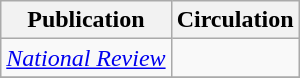<table class="wikitable sortable">
<tr valign=bottom>
<th>Publication</th>
<th>Circulation</th>
</tr>
<tr>
<td><em><a href='#'>National Review</a></em></td>
<td align=right></td>
</tr>
<tr>
</tr>
</table>
